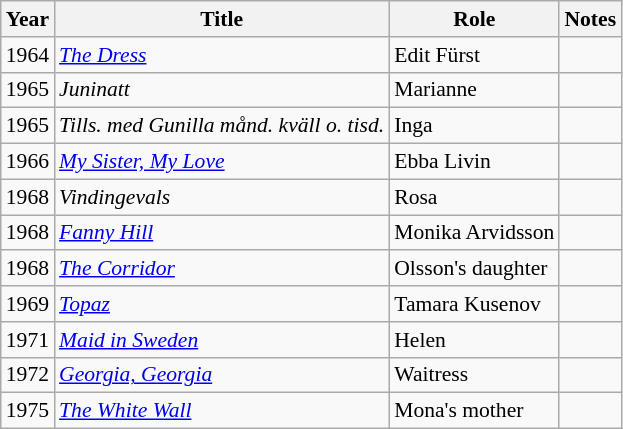<table class="wikitable" style="font-size: 90%;">
<tr>
<th>Year</th>
<th>Title</th>
<th>Role</th>
<th>Notes</th>
</tr>
<tr>
<td>1964</td>
<td><em><a href='#'>The Dress</a></em></td>
<td>Edit Fürst</td>
<td></td>
</tr>
<tr>
<td>1965</td>
<td><em>Juninatt</em></td>
<td>Marianne</td>
<td></td>
</tr>
<tr>
<td>1965</td>
<td><em>Tills. med Gunilla månd. kväll o. tisd.</em></td>
<td>Inga</td>
<td></td>
</tr>
<tr>
<td>1966</td>
<td><em><a href='#'>My Sister, My Love</a></em></td>
<td>Ebba Livin</td>
<td></td>
</tr>
<tr>
<td>1968</td>
<td><em>Vindingevals</em></td>
<td>Rosa</td>
<td></td>
</tr>
<tr>
<td>1968</td>
<td><em><a href='#'>Fanny Hill</a></em></td>
<td>Monika Arvidsson</td>
<td></td>
</tr>
<tr>
<td>1968</td>
<td><em><a href='#'>The Corridor</a></em></td>
<td>Olsson's daughter</td>
<td></td>
</tr>
<tr>
<td>1969</td>
<td><em><a href='#'>Topaz</a></em></td>
<td>Tamara Kusenov</td>
<td></td>
</tr>
<tr>
<td>1971</td>
<td><em><a href='#'>Maid in Sweden</a></em></td>
<td>Helen</td>
<td></td>
</tr>
<tr>
<td>1972</td>
<td><em><a href='#'>Georgia, Georgia</a></em></td>
<td>Waitress</td>
<td></td>
</tr>
<tr>
<td>1975</td>
<td><em><a href='#'>The White Wall</a></em></td>
<td>Mona's mother</td>
<td></td>
</tr>
</table>
